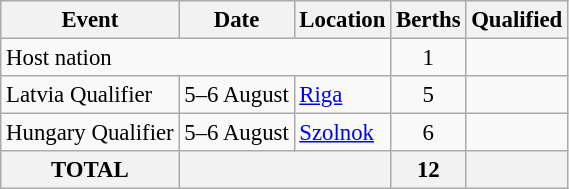<table class="wikitable " style="font-size:95%;">
<tr>
<th>Event</th>
<th>Date</th>
<th>Location</th>
<th>Berths</th>
<th>Qualified</th>
</tr>
<tr>
<td colspan=3>Host nation</td>
<td align=center>1</td>
<td></td>
</tr>
<tr>
<td>Latvia Qualifier</td>
<td>5–6 August</td>
<td> <a href='#'>Riga</a></td>
<td align=center>5</td>
<td></td>
</tr>
<tr>
<td>Hungary Qualifier</td>
<td>5–6 August</td>
<td> <a href='#'>Szolnok</a></td>
<td align=center>6</td>
<td></td>
</tr>
<tr>
<th>TOTAL</th>
<th colspan="2"></th>
<th>12</th>
<th></th>
</tr>
</table>
